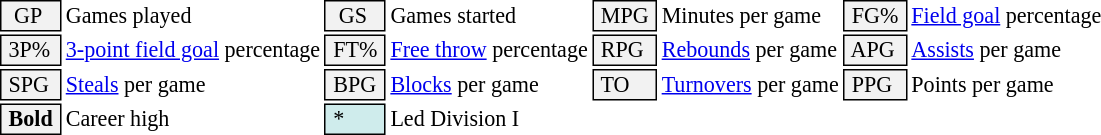<table class="toccolours" style="font-size: 92%; white-space: nowrap;">
<tr>
<td style="background-color: #F2F2F2; border: 1px solid black;">  GP</td>
<td>Games played</td>
<td style="background-color: #F2F2F2; border: 1px solid black">  GS </td>
<td>Games started</td>
<td style="background-color: #F2F2F2; border: 1px solid black"> MPG </td>
<td>Minutes per game</td>
<td style="background-color: #F2F2F2; border: 1px solid black;"> FG% </td>
<td><a href='#'>Field goal</a> percentage</td>
</tr>
<tr>
<td style="background-color: #F2F2F2; border: 1px solid black"> 3P% </td>
<td><a href='#'>3-point field goal</a> percentage</td>
<td style="background-color: #F2F2F2; border: 1px solid black"> FT% </td>
<td><a href='#'>Free throw</a> percentage</td>
<td style="background-color: #F2F2F2; border: 1px solid black;"> RPG </td>
<td><a href='#'>Rebounds</a> per game</td>
<td style="background-color: #F2F2F2; border: 1px solid black"> APG </td>
<td><a href='#'>Assists</a> per game</td>
</tr>
<tr>
<td style="background-color: #F2F2F2; border: 1px solid black"> SPG </td>
<td><a href='#'>Steals</a> per game</td>
<td style="background-color: #F2F2F2; border: 1px solid black;"> BPG </td>
<td><a href='#'>Blocks</a> per game</td>
<td style="background-color: #F2F2F2; border: 1px solid black"> TO </td>
<td><a href='#'>Turnovers</a> per game</td>
<td style="background-color: #F2F2F2; border: 1px solid black"> PPG </td>
<td>Points per game</td>
</tr>
<tr>
<td style="background-color: #F2F2F2; border: 1px solid black"> <strong>Bold</strong> </td>
<td>Career high</td>
<td style="background-color: #cfecec; border: 1px solid black"> * </td>
<td>Led Division I</td>
</tr>
</table>
